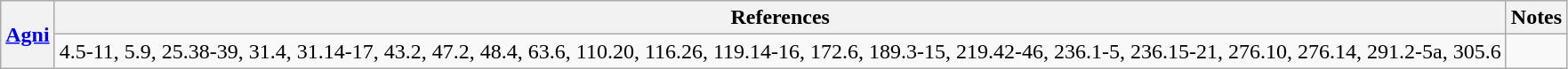<table class="wikitable">
<tr>
<th rowspan="2"><a href='#'>Agni</a></th>
<th>References</th>
<th>Notes</th>
</tr>
<tr>
<td>4.5-11, 5.9, 25.38-39, 31.4, 31.14-17, 43.2, 47.2, 48.4, 63.6, 110.20, 116.26, 119.14-16, 172.6, 189.3-15, 219.42-46, 236.1-5, 236.15-21, 276.10, 276.14, 291.2-5a, 305.6</td>
<td></td>
</tr>
</table>
